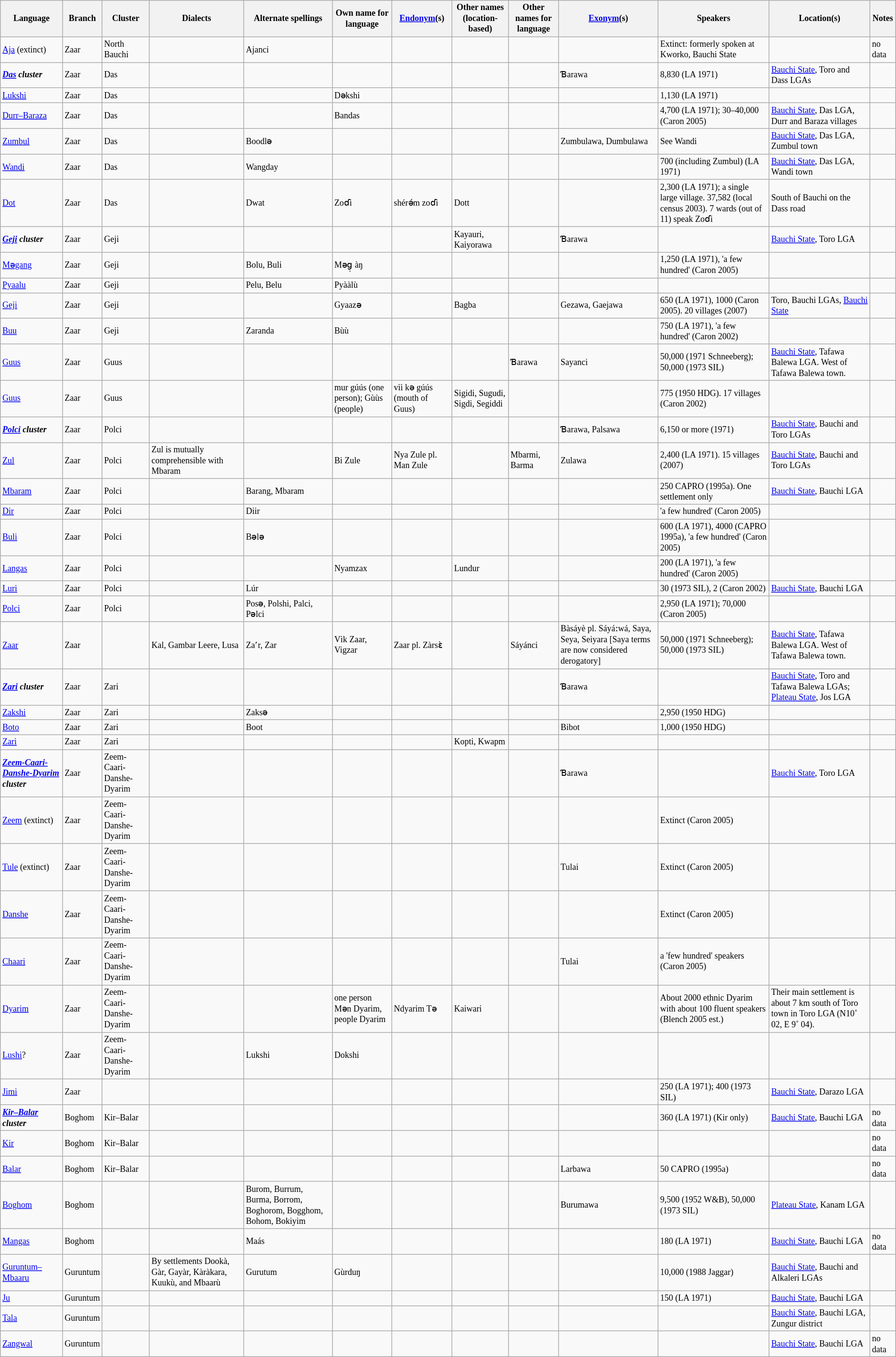<table class="wikitable sortable"  style="font-size: 75%">
<tr>
<th>Language</th>
<th>Branch</th>
<th>Cluster</th>
<th>Dialects</th>
<th>Alternate spellings</th>
<th>Own name for language</th>
<th><a href='#'>Endonym</a>(s)</th>
<th>Other names (location-based)</th>
<th>Other names for language</th>
<th><a href='#'>Exonym</a>(s)</th>
<th>Speakers</th>
<th>Location(s)</th>
<th>Notes</th>
</tr>
<tr>
<td><a href='#'>Aja</a> (extinct)</td>
<td>Zaar</td>
<td>North Bauchi</td>
<td></td>
<td>Ajanci</td>
<td></td>
<td></td>
<td></td>
<td></td>
<td></td>
<td>Extinct: formerly spoken at Kworko, Bauchi State</td>
<td></td>
<td>no data</td>
</tr>
<tr>
<td><strong><em><a href='#'>Das</a> cluster</em></strong></td>
<td>Zaar</td>
<td>Das</td>
<td></td>
<td></td>
<td></td>
<td></td>
<td></td>
<td></td>
<td>Ɓarawa</td>
<td>8,830 (LA 1971)</td>
<td><a href='#'>Bauchi State</a>, Toro and Dass LGAs</td>
<td></td>
</tr>
<tr>
<td><a href='#'>Lukshi</a></td>
<td>Zaar</td>
<td>Das</td>
<td></td>
<td></td>
<td>Dәkshi</td>
<td></td>
<td></td>
<td></td>
<td></td>
<td>1,130 (LA 1971)</td>
<td></td>
<td></td>
</tr>
<tr>
<td><a href='#'>Durr–Baraza</a></td>
<td>Zaar</td>
<td>Das</td>
<td></td>
<td></td>
<td>Bandas</td>
<td></td>
<td></td>
<td></td>
<td></td>
<td>4,700 (LA 1971); 30–40,000 (Caron 2005)</td>
<td><a href='#'>Bauchi State</a>, Das LGA, Durr and Baraza villages</td>
<td></td>
</tr>
<tr>
<td><a href='#'>Zumbul</a></td>
<td>Zaar</td>
<td>Das</td>
<td></td>
<td>Boodlә</td>
<td></td>
<td></td>
<td></td>
<td></td>
<td>Zumbulawa, Dumbulawa</td>
<td>See Wandi</td>
<td><a href='#'>Bauchi State</a>, Das LGA, Zumbul town</td>
<td></td>
</tr>
<tr>
<td><a href='#'>Wandi</a></td>
<td>Zaar</td>
<td>Das</td>
<td></td>
<td>Wangday</td>
<td></td>
<td></td>
<td></td>
<td></td>
<td></td>
<td>700 (including Zumbul) (LA 1971)</td>
<td><a href='#'>Bauchi State</a>, Das LGA, Wandi town</td>
<td></td>
</tr>
<tr>
<td><a href='#'>Dot</a></td>
<td>Zaar</td>
<td>Das</td>
<td></td>
<td>Dwat</td>
<td>Zoɗi</td>
<td>shérә́m zoɗi</td>
<td>Dott</td>
<td></td>
<td></td>
<td>2,300 (LA 1971); a single large village. 37,582 (local census 2003). 7 wards (out of 11) speak Zoɗi</td>
<td>South of Bauchi on the Dass road</td>
<td></td>
</tr>
<tr>
<td><strong><em><a href='#'>Geji</a> cluster</em></strong></td>
<td>Zaar</td>
<td>Geji</td>
<td></td>
<td></td>
<td></td>
<td></td>
<td>Kayauri, Kaiyorawa</td>
<td></td>
<td>Ɓarawa</td>
<td></td>
<td><a href='#'>Bauchi State</a>, Toro LGA</td>
<td></td>
</tr>
<tr>
<td><a href='#'>Mәgang</a></td>
<td>Zaar</td>
<td>Geji</td>
<td></td>
<td>Bolu, Buli</td>
<td>Mәg̣ àŋ</td>
<td></td>
<td></td>
<td></td>
<td></td>
<td>1,250 (LA 1971), 'a few hundred' (Caron 2005)</td>
<td></td>
<td></td>
</tr>
<tr>
<td><a href='#'>Pyaalu</a></td>
<td>Zaar</td>
<td>Geji</td>
<td></td>
<td>Pelu, Belu</td>
<td>Pyààlù</td>
<td></td>
<td></td>
<td></td>
<td></td>
<td></td>
<td></td>
<td></td>
</tr>
<tr>
<td><a href='#'>Geji</a></td>
<td>Zaar</td>
<td>Geji</td>
<td></td>
<td></td>
<td>Gyaazә</td>
<td></td>
<td>Bagba</td>
<td></td>
<td>Gezawa, Gaejawa</td>
<td>650 (LA 1971), 1000 (Caron 2005). 20 villages (2007)</td>
<td>Toro, Bauchi LGAs, <a href='#'>Bauchi State</a></td>
<td></td>
</tr>
<tr>
<td><a href='#'>Buu</a></td>
<td>Zaar</td>
<td>Geji</td>
<td></td>
<td>Zaranda</td>
<td>Bùù</td>
<td></td>
<td></td>
<td></td>
<td></td>
<td>750 (LA 1971), 'a few hundred' (Caron 2002)</td>
<td></td>
<td></td>
</tr>
<tr>
<td><a href='#'>Guus</a></td>
<td>Zaar</td>
<td>Guus</td>
<td></td>
<td></td>
<td></td>
<td></td>
<td></td>
<td>Ɓarawa</td>
<td>Sayanci</td>
<td>50,000 (1971 Schneeberg); 50,000 (1973 SIL)</td>
<td><a href='#'>Bauchi State</a>, Tafawa Balewa LGA. West of Tafawa Balewa town.</td>
<td></td>
</tr>
<tr>
<td><a href='#'>Guus</a></td>
<td>Zaar</td>
<td>Guus</td>
<td></td>
<td></td>
<td>mur gúús (one person); Gùùs (people)</td>
<td>vìì kә gúús (mouth of Guus)</td>
<td>Sigidi, Sugudi, Sigdi, Segiddi</td>
<td></td>
<td></td>
<td>775 (1950 HDG). 17 villages (Caron 2002)</td>
<td></td>
<td></td>
</tr>
<tr>
<td><strong><em><a href='#'>Polci</a> cluster</em></strong></td>
<td>Zaar</td>
<td>Polci</td>
<td></td>
<td></td>
<td></td>
<td></td>
<td></td>
<td></td>
<td>Ɓarawa, Palsawa</td>
<td>6,150 or more (1971)</td>
<td><a href='#'>Bauchi State</a>, Bauchi and Toro LGAs</td>
<td></td>
</tr>
<tr>
<td><a href='#'>Zul</a></td>
<td>Zaar</td>
<td>Polci</td>
<td>Zul is mutually comprehensible with Mbaram</td>
<td></td>
<td>Bi Zule</td>
<td>Nya Zule pl. Man Zule</td>
<td></td>
<td>Mbarmi, Barma</td>
<td>Zulawa</td>
<td>2,400 (LA 1971). 15 villages (2007)</td>
<td><a href='#'>Bauchi State</a>, Bauchi and Toro LGAs</td>
<td></td>
</tr>
<tr>
<td><a href='#'>Mbaram</a></td>
<td>Zaar</td>
<td>Polci</td>
<td></td>
<td>Barang, Mbaram</td>
<td></td>
<td></td>
<td></td>
<td></td>
<td></td>
<td>250 CAPRO (1995a). One settlement only</td>
<td><a href='#'>Bauchi State</a>, Bauchi LGA</td>
<td></td>
</tr>
<tr>
<td><a href='#'>Dir</a></td>
<td>Zaar</td>
<td>Polci</td>
<td></td>
<td>Diir</td>
<td></td>
<td></td>
<td></td>
<td></td>
<td></td>
<td>'a few hundred' (Caron 2005)</td>
<td></td>
<td></td>
</tr>
<tr>
<td><a href='#'>Buli</a></td>
<td>Zaar</td>
<td>Polci</td>
<td></td>
<td>Bәlә</td>
<td></td>
<td></td>
<td></td>
<td></td>
<td></td>
<td>600 (LA 1971), 4000 (CAPRO 1995a), 'a few hundred' (Caron 2005)</td>
<td></td>
<td></td>
</tr>
<tr>
<td><a href='#'>Langas</a></td>
<td>Zaar</td>
<td>Polci</td>
<td></td>
<td></td>
<td>Nyamzax</td>
<td></td>
<td>Lundur</td>
<td></td>
<td></td>
<td>200 (LA 1971), 'a few hundred' (Caron 2005)</td>
<td></td>
<td></td>
</tr>
<tr>
<td><a href='#'>Luri</a></td>
<td>Zaar</td>
<td>Polci</td>
<td></td>
<td>Lúr</td>
<td></td>
<td></td>
<td></td>
<td></td>
<td></td>
<td>30 (1973 SIL), 2 (Caron 2002)</td>
<td><a href='#'>Bauchi State</a>, Bauchi LGA</td>
<td></td>
</tr>
<tr>
<td><a href='#'>Polci</a></td>
<td>Zaar</td>
<td>Polci</td>
<td></td>
<td>Posә, Polshi, Palci, Pәlci</td>
<td></td>
<td></td>
<td></td>
<td></td>
<td></td>
<td>2,950 (LA 1971); 70,000 (Caron 2005)</td>
<td></td>
<td></td>
</tr>
<tr>
<td><a href='#'>Zaar</a></td>
<td>Zaar</td>
<td></td>
<td>Kal, Gambar Leere, Lusa</td>
<td>Zaʼr, Zar</td>
<td>Vìk Zaar, Vigzar</td>
<td>Zaar pl. Zàrsɛ̀</td>
<td></td>
<td>Sáyánci</td>
<td>Bàsáyè pl. Sáyáːwá, Saya, Seya, Seiyara [Saya terms are now considered derogatory]</td>
<td>50,000 (1971 Schneeberg); 50,000 (1973 SIL)</td>
<td><a href='#'>Bauchi State</a>, Tafawa Balewa LGA. West of Tafawa Balewa town.</td>
<td></td>
</tr>
<tr>
<td><strong><em><a href='#'>Zari</a> cluster</em></strong></td>
<td>Zaar</td>
<td>Zari</td>
<td></td>
<td></td>
<td></td>
<td></td>
<td></td>
<td></td>
<td>Ɓarawa</td>
<td></td>
<td><a href='#'>Bauchi State</a>, Toro and Tafawa Balewa LGAs; <a href='#'>Plateau State</a>, Jos LGA</td>
<td></td>
</tr>
<tr>
<td><a href='#'>Zakshi</a></td>
<td>Zaar</td>
<td>Zari</td>
<td></td>
<td>Zaksә</td>
<td></td>
<td></td>
<td></td>
<td></td>
<td></td>
<td>2,950 (1950 HDG)</td>
<td></td>
<td></td>
</tr>
<tr>
<td><a href='#'>Boto</a></td>
<td>Zaar</td>
<td>Zari</td>
<td></td>
<td>Boot</td>
<td></td>
<td></td>
<td></td>
<td></td>
<td>Bibot</td>
<td>1,000 (1950 HDG)</td>
<td></td>
<td></td>
</tr>
<tr>
<td><a href='#'>Zari</a></td>
<td>Zaar</td>
<td>Zari</td>
<td></td>
<td></td>
<td></td>
<td></td>
<td>Kopti, Kwapm</td>
<td></td>
<td></td>
<td></td>
<td></td>
<td></td>
</tr>
<tr>
<td><strong><em><a href='#'>Zeem-Caari-Danshe-Dyarim</a> cluster</em></strong></td>
<td>Zaar</td>
<td>Zeem-Caari-Danshe-Dyarim</td>
<td></td>
<td></td>
<td></td>
<td></td>
<td></td>
<td></td>
<td>Ɓarawa</td>
<td></td>
<td><a href='#'>Bauchi State</a>, Toro LGA</td>
<td></td>
</tr>
<tr>
<td><a href='#'>Zeem</a> (extinct)</td>
<td>Zaar</td>
<td>Zeem-Caari-Danshe-Dyarim</td>
<td></td>
<td></td>
<td></td>
<td></td>
<td></td>
<td></td>
<td></td>
<td>Extinct (Caron 2005)</td>
<td></td>
<td></td>
</tr>
<tr>
<td><a href='#'>Tule</a> (extinct)</td>
<td>Zaar</td>
<td>Zeem-Caari-Danshe-Dyarim</td>
<td></td>
<td></td>
<td></td>
<td></td>
<td></td>
<td></td>
<td>Tulai</td>
<td>Extinct (Caron 2005)</td>
<td></td>
<td></td>
</tr>
<tr>
<td><a href='#'>Danshe</a></td>
<td>Zaar</td>
<td>Zeem-Caari-Danshe-Dyarim</td>
<td></td>
<td></td>
<td></td>
<td></td>
<td></td>
<td></td>
<td></td>
<td>Extinct (Caron 2005)</td>
<td></td>
<td></td>
</tr>
<tr>
<td><a href='#'>Chaari</a></td>
<td>Zaar</td>
<td>Zeem-Caari-Danshe-Dyarim</td>
<td></td>
<td></td>
<td></td>
<td></td>
<td></td>
<td></td>
<td>Tulai</td>
<td>a 'few hundred' speakers (Caron 2005)</td>
<td></td>
<td></td>
</tr>
<tr>
<td><a href='#'>Dyarim</a></td>
<td>Zaar</td>
<td>Zeem-Caari-Danshe-Dyarim</td>
<td></td>
<td></td>
<td>one person Mәn Dyarim, people Dyarim</td>
<td>Ndyarim Tә</td>
<td>Kaiwari</td>
<td></td>
<td></td>
<td>About 2000 ethnic Dyarim with about 100 fluent speakers (Blench 2005 est.)</td>
<td>Their main settlement is about 7 km south of Toro town in Toro LGA (N10˚ 02, E 9˚ 04).</td>
<td></td>
</tr>
<tr>
<td><a href='#'>Lushi</a>?</td>
<td>Zaar</td>
<td>Zeem-Caari-Danshe-Dyarim</td>
<td></td>
<td>Lukshi</td>
<td>Dokshi</td>
<td></td>
<td></td>
<td></td>
<td></td>
<td></td>
<td></td>
<td></td>
</tr>
<tr>
<td><a href='#'>Jimi</a></td>
<td>Zaar</td>
<td></td>
<td></td>
<td></td>
<td></td>
<td></td>
<td></td>
<td></td>
<td></td>
<td>250 (LA 1971); 400 (1973 SIL)</td>
<td><a href='#'>Bauchi State</a>, Darazo LGA</td>
<td></td>
</tr>
<tr>
<td><strong><em><a href='#'>Kir–Balar</a> cluster</em></strong></td>
<td>Boghom</td>
<td>Kir–Balar</td>
<td></td>
<td></td>
<td></td>
<td></td>
<td></td>
<td></td>
<td></td>
<td>360 (LA 1971) (Kir only)</td>
<td><a href='#'>Bauchi State</a>, Bauchi LGA</td>
<td>no data</td>
</tr>
<tr>
<td><a href='#'>Kir</a></td>
<td>Boghom</td>
<td>Kir–Balar</td>
<td></td>
<td></td>
<td></td>
<td></td>
<td></td>
<td></td>
<td></td>
<td></td>
<td></td>
<td>no data</td>
</tr>
<tr>
<td><a href='#'>Balar</a></td>
<td>Boghom</td>
<td>Kir–Balar</td>
<td></td>
<td></td>
<td></td>
<td></td>
<td></td>
<td></td>
<td>Larbawa</td>
<td>50 CAPRO (1995a)</td>
<td></td>
<td>no data</td>
</tr>
<tr>
<td><a href='#'>Boghom</a></td>
<td>Boghom</td>
<td></td>
<td></td>
<td>Burom, Burrum, Burma, Borrom, Boghorom, Bogghom, Bohom, Bokiyim</td>
<td></td>
<td></td>
<td></td>
<td></td>
<td>Burumawa</td>
<td>9,500 (1952 W&B), 50,000 (1973 SIL)</td>
<td><a href='#'>Plateau State</a>, Kanam LGA</td>
<td></td>
</tr>
<tr>
<td><a href='#'>Mangas</a></td>
<td>Boghom</td>
<td></td>
<td></td>
<td>Maás</td>
<td></td>
<td></td>
<td></td>
<td></td>
<td></td>
<td>180 (LA 1971)</td>
<td><a href='#'>Bauchi State</a>, Bauchi LGA</td>
<td>no data</td>
</tr>
<tr>
<td><a href='#'>Guruntum–Mbaaru</a></td>
<td>Guruntum</td>
<td></td>
<td>By settlements Dookà, Gàr, Gayàr, Kàràkara, Kuukù, and Mbaarù</td>
<td>Gurutum</td>
<td>Gùrduŋ</td>
<td></td>
<td></td>
<td></td>
<td></td>
<td>10,000 (1988 Jaggar)</td>
<td><a href='#'>Bauchi State</a>, Bauchi and Alkaleri LGAs</td>
<td></td>
</tr>
<tr>
<td><a href='#'>Ju</a></td>
<td>Guruntum</td>
<td></td>
<td></td>
<td></td>
<td></td>
<td></td>
<td></td>
<td></td>
<td></td>
<td>150 (LA 1971)</td>
<td><a href='#'>Bauchi State</a>, Bauchi LGA</td>
<td></td>
</tr>
<tr>
<td><a href='#'>Tala</a></td>
<td>Guruntum</td>
<td></td>
<td></td>
<td></td>
<td></td>
<td></td>
<td></td>
<td></td>
<td></td>
<td></td>
<td><a href='#'>Bauchi State</a>, Bauchi LGA, Zungur district</td>
<td></td>
</tr>
<tr>
<td><a href='#'>Zangwal</a></td>
<td>Guruntum</td>
<td></td>
<td></td>
<td></td>
<td></td>
<td></td>
<td></td>
<td></td>
<td></td>
<td></td>
<td><a href='#'>Bauchi State</a>, Bauchi LGA</td>
<td>no data</td>
</tr>
</table>
